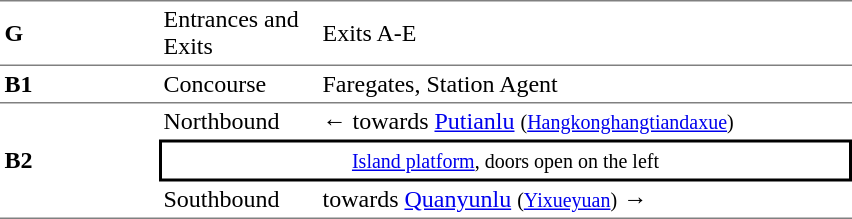<table cellspacing=0 cellpadding=3>
<tr>
<td style="border-top:solid 1px gray;border-bottom:solid 1px gray;" width=100><strong>G</strong></td>
<td style="border-top:solid 1px gray;border-bottom:solid 1px gray;" width=100>Entrances and Exits</td>
<td style="border-top:solid 1px gray;border-bottom:solid 1px gray;" width=350>Exits A-E</td>
</tr>
<tr>
<td style="border-bottom:solid 1px gray;"><strong>B1</strong></td>
<td style="border-bottom:solid 1px gray;">Concourse</td>
<td style="border-bottom:solid 1px gray;">Faregates, Station Agent</td>
</tr>
<tr>
<td style="border-bottom:solid 1px gray;" rowspan=3><strong>B2</strong></td>
<td>Northbound</td>
<td>←  towards <a href='#'>Putianlu</a> <small>(<a href='#'>Hangkonghangtiandaxue</a>)</small></td>
</tr>
<tr>
<td style="border-right:solid 2px black;border-left:solid 2px black;border-top:solid 2px black;border-bottom:solid 2px black;text-align:center;" colspan=2><small><a href='#'>Island platform</a>, doors open on the left</small></td>
</tr>
<tr>
<td style="border-bottom:solid 1px gray;">Southbound</td>
<td style="border-bottom:solid 1px gray;">  towards <a href='#'>Quanyunlu</a> <small>(<a href='#'>Yixueyuan</a>)</small> →</td>
</tr>
</table>
